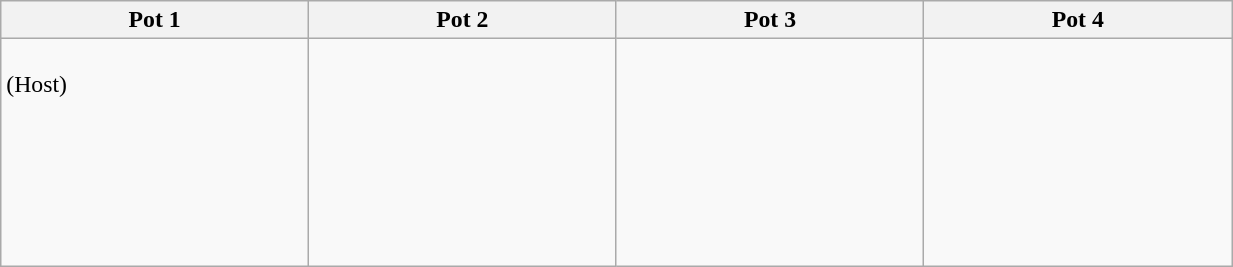<table class="wikitable" style="font-size:99%; text-align:left;" width="65%">
<tr>
<th width=25%>Pot 1</th>
<th width=25%>Pot 2</th>
<th width=25%>Pot 3</th>
<th width=25%>Pot 4</th>
</tr>
<tr>
<td valign="top"><br> (Host)<br>
<br>
<br>
<br>
<br>
<br>
<br>
</td>
<td valign="top"><br><br>
<br>
<br>
<br>
<br>
<br>
<br>
</td>
<td valign="top"><br> <br>
<br>
<br>
<br>
<br>
<br>
<br>
</td>
<td valign="top"><br><br>
<br>
<br>
<br>
<br>
<br>
<br>
</td>
</tr>
</table>
